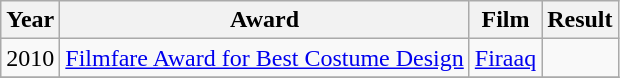<table class="wikitable">
<tr>
<th>Year</th>
<th>Award</th>
<th>Film</th>
<th>Result</th>
</tr>
<tr>
<td>2010</td>
<td><a href='#'>Filmfare Award for Best Costume Design</a></td>
<td><a href='#'>Firaaq</a></td>
<td></td>
</tr>
<tr>
</tr>
</table>
